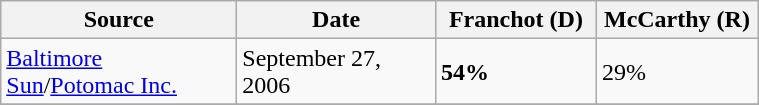<table class="wikitable">
<tr>
<th width=150px>Source</th>
<th width=125px>Date</th>
<th width=100px>Franchot (D)</th>
<th width=100px>McCarthy (R)</th>
</tr>
<tr>
<td><a href='#'>Baltimore Sun</a>/<a href='#'>Potomac Inc.</a></td>
<td>September 27, 2006</td>
<td><strong>54%</strong></td>
<td>29%</td>
</tr>
<tr>
</tr>
</table>
